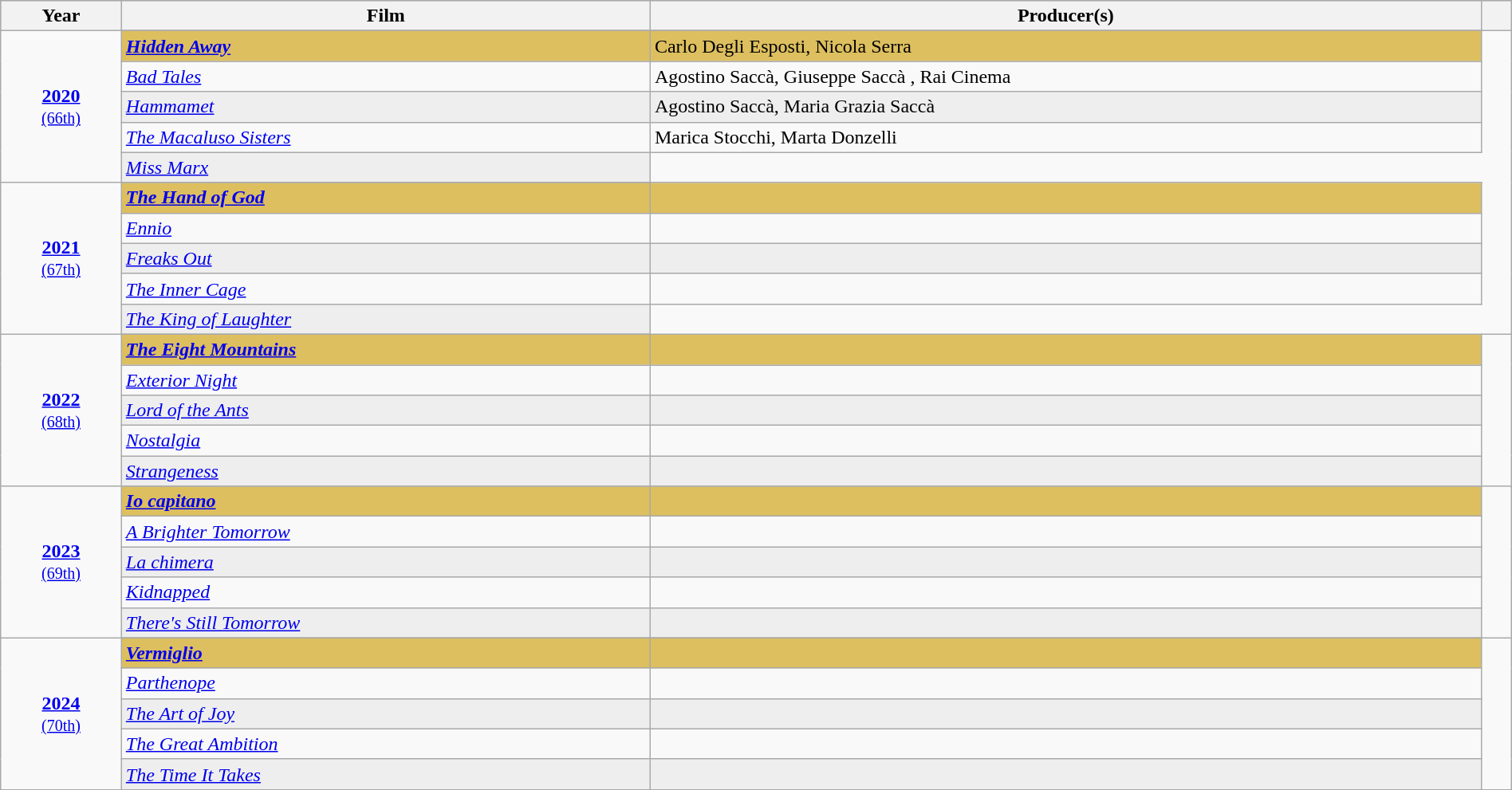<table class="wikitable" style="width:100%">
<tr bgcolor="#bebebe">
<th width="8%">Year</th>
<th width="35%">Film</th>
<th width="55%">Producer(s)</th>
<th width="2%" class="unstable"></th>
</tr>
<tr>
<td rowspan=6 style="text-align:center"><strong><a href='#'>2020</a></strong><br><small><a href='#'>(66th)</a></small></td>
</tr>
<tr>
<td style="background:#DDBF5F"><em><a href='#'><strong>Hidden Away</strong></a></em></td>
<td style="background:#DDBF5F">Carlo Degli Esposti, Nicola Serra</td>
</tr>
<tr>
<td><em><a href='#'>Bad Tales</a></em></td>
<td>Agostino Saccà, Giuseppe Saccà , Rai Cinema</td>
</tr>
<tr style="background:#eee;">
<td><em><a href='#'>Hammamet</a></em></td>
<td>Agostino Saccà, Maria Grazia Saccà</td>
</tr>
<tr>
<td><em><a href='#'>The Macaluso Sisters</a></em></td>
<td>Marica Stocchi, Marta Donzelli</td>
</tr>
<tr style="background:#eee;">
<td><em><a href='#'>Miss Marx</a></em></td>
</tr>
<tr>
<td rowspan=6 style="text-align:center"><strong><a href='#'>2021</a></strong><br><small><a href='#'>(67th)</a></small></td>
</tr>
<tr>
<td style="background:#DDBF5F"><em><a href='#'><strong>The Hand of God</strong></a></em></td>
<td style="background:#DDBF5F"></td>
</tr>
<tr>
<td><em><a href='#'>Ennio</a></em></td>
<td></td>
</tr>
<tr style="background:#eee;">
<td><em><a href='#'>Freaks Out</a></em></td>
<td></td>
</tr>
<tr>
<td><em><a href='#'>The Inner Cage</a></em></td>
<td></td>
</tr>
<tr style="background:#eee;">
<td><em><a href='#'>The King of Laughter</a></em></td>
</tr>
<tr>
<td rowspan=6 style="text-align:center"><strong><a href='#'>2022</a></strong><br><small><a href='#'>(68th)</a></small></td>
</tr>
<tr>
<td style="background:#DDBF5F"><strong><em><a href='#'>The Eight Mountains</a></em></strong></td>
<td style="background:#DDBF5F"></td>
<td rowspan=6 style="text-align:center"></td>
</tr>
<tr>
<td><em><a href='#'>Exterior Night</a></em></td>
<td></td>
</tr>
<tr style="background:#eee;">
<td><em><a href='#'>Lord of the Ants</a></em></td>
<td></td>
</tr>
<tr>
<td><em><a href='#'>Nostalgia</a></em></td>
<td></td>
</tr>
<tr style="background:#eee;">
<td><em><a href='#'>Strangeness</a></em></td>
<td></td>
</tr>
<tr>
<td rowspan=6 style="text-align:center"><strong><a href='#'>2023</a></strong><br><small><a href='#'>(69th)</a></small></td>
</tr>
<tr>
<td style="background:#DDBF5F"><strong><em><a href='#'>Io capitano</a></em></strong></td>
<td style="background:#DDBF5F"></td>
<td rowspan=6 style="text-align:center"></td>
</tr>
<tr>
<td><em><a href='#'>A Brighter Tomorrow</a></em></td>
<td></td>
</tr>
<tr style="background:#eee;">
<td><em><a href='#'>La chimera</a></em></td>
<td></td>
</tr>
<tr>
<td><em><a href='#'>Kidnapped</a></em></td>
<td></td>
</tr>
<tr style="background:#eee;">
<td><em><a href='#'>There's Still Tomorrow</a></em></td>
<td></td>
</tr>
<tr>
<td rowspan=6 style="text-align:center"><strong><a href='#'>2024</a></strong><br><small><a href='#'>(70th)</a></small></td>
</tr>
<tr>
<td style="background:#DDBF5F"><strong><em><a href='#'>Vermiglio</a></em></strong></td>
<td style="background:#DDBF5F"></td>
<td rowspan=6 style="text-align:center"></td>
</tr>
<tr>
<td><em><a href='#'>Parthenope</a></em></td>
<td></td>
</tr>
<tr style="background:#eee;">
<td><em><a href='#'>The Art of Joy</a></em></td>
<td></td>
</tr>
<tr>
<td><em><a href='#'>The Great Ambition</a></em></td>
<td></td>
</tr>
<tr style="background:#eee;">
<td><em><a href='#'>The Time It Takes</a></em></td>
<td></td>
</tr>
<tr>
</tr>
</table>
